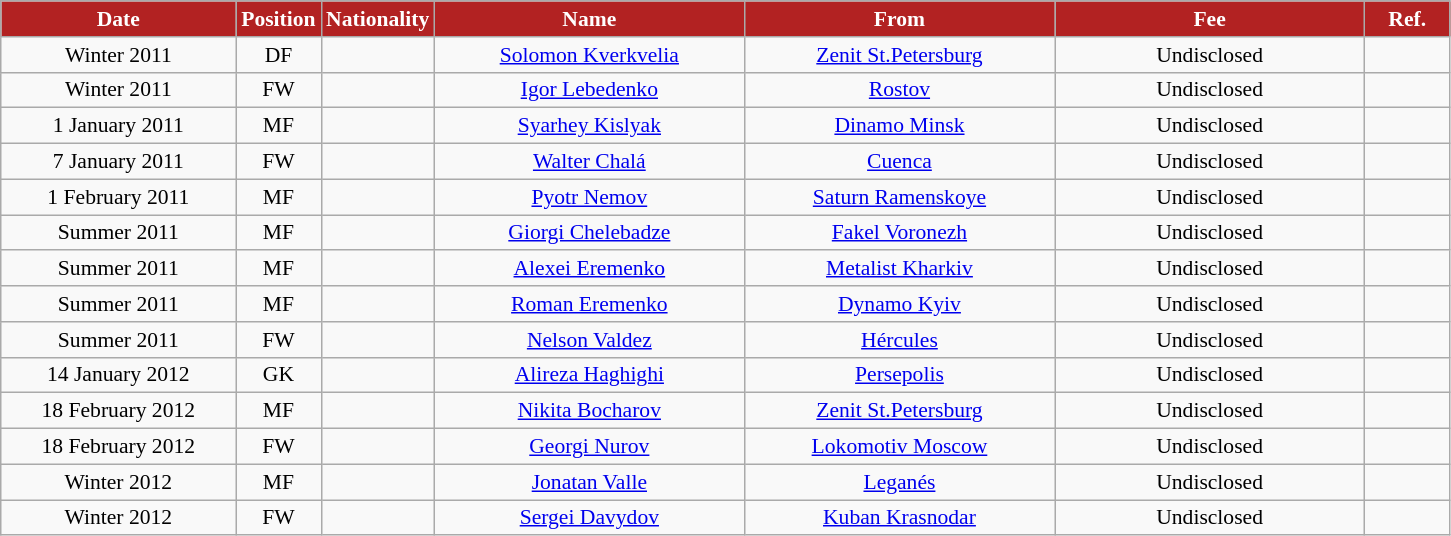<table class="wikitable"  style="text-align:center; font-size:90%; ">
<tr>
<th style="background:#B22222; color:white; width:150px;">Date</th>
<th style="background:#B22222; color:white; width:50px;">Position</th>
<th style="background:#B22222; color:white; width:50px;">Nationality</th>
<th style="background:#B22222; color:white; width:200px;">Name</th>
<th style="background:#B22222; color:white; width:200px;">From</th>
<th style="background:#B22222; color:white; width:200px;">Fee</th>
<th style="background:#B22222; color:white; width:50px;">Ref.</th>
</tr>
<tr>
<td>Winter 2011</td>
<td>DF</td>
<td></td>
<td><a href='#'>Solomon Kverkvelia</a></td>
<td><a href='#'>Zenit St.Petersburg</a></td>
<td>Undisclosed</td>
<td></td>
</tr>
<tr>
<td>Winter 2011</td>
<td>FW</td>
<td></td>
<td><a href='#'>Igor Lebedenko</a></td>
<td><a href='#'>Rostov</a></td>
<td>Undisclosed</td>
<td></td>
</tr>
<tr>
<td>1 January 2011</td>
<td>MF</td>
<td></td>
<td><a href='#'>Syarhey Kislyak</a></td>
<td><a href='#'>Dinamo Minsk</a></td>
<td>Undisclosed</td>
<td></td>
</tr>
<tr>
<td>7 January 2011</td>
<td>FW</td>
<td></td>
<td><a href='#'>Walter Chalá</a></td>
<td><a href='#'>Cuenca</a></td>
<td>Undisclosed</td>
<td></td>
</tr>
<tr>
<td>1 February 2011</td>
<td>MF</td>
<td></td>
<td><a href='#'>Pyotr Nemov</a></td>
<td><a href='#'>Saturn Ramenskoye</a></td>
<td>Undisclosed</td>
<td></td>
</tr>
<tr>
<td>Summer 2011</td>
<td>MF</td>
<td></td>
<td><a href='#'>Giorgi Chelebadze</a></td>
<td><a href='#'>Fakel Voronezh</a></td>
<td>Undisclosed</td>
<td></td>
</tr>
<tr>
<td>Summer 2011</td>
<td>MF</td>
<td></td>
<td><a href='#'>Alexei Eremenko</a></td>
<td><a href='#'>Metalist Kharkiv</a></td>
<td>Undisclosed</td>
<td></td>
</tr>
<tr>
<td>Summer 2011</td>
<td>MF</td>
<td></td>
<td><a href='#'>Roman Eremenko</a></td>
<td><a href='#'>Dynamo Kyiv</a></td>
<td>Undisclosed</td>
<td></td>
</tr>
<tr>
<td>Summer 2011</td>
<td>FW</td>
<td></td>
<td><a href='#'>Nelson Valdez</a></td>
<td><a href='#'>Hércules</a></td>
<td>Undisclosed</td>
<td></td>
</tr>
<tr>
<td>14 January 2012</td>
<td>GK</td>
<td></td>
<td><a href='#'>Alireza Haghighi</a></td>
<td><a href='#'>Persepolis</a></td>
<td>Undisclosed</td>
<td></td>
</tr>
<tr>
<td>18 February 2012</td>
<td>MF</td>
<td></td>
<td><a href='#'>Nikita Bocharov</a></td>
<td><a href='#'>Zenit St.Petersburg</a></td>
<td>Undisclosed</td>
<td></td>
</tr>
<tr>
<td>18 February 2012</td>
<td>FW</td>
<td></td>
<td><a href='#'>Georgi Nurov</a></td>
<td><a href='#'>Lokomotiv Moscow</a></td>
<td>Undisclosed</td>
<td></td>
</tr>
<tr>
<td>Winter 2012</td>
<td>MF</td>
<td></td>
<td><a href='#'>Jonatan Valle</a></td>
<td><a href='#'>Leganés</a></td>
<td>Undisclosed</td>
<td></td>
</tr>
<tr>
<td>Winter 2012</td>
<td>FW</td>
<td></td>
<td><a href='#'>Sergei Davydov</a></td>
<td><a href='#'>Kuban Krasnodar</a></td>
<td>Undisclosed</td>
<td></td>
</tr>
</table>
